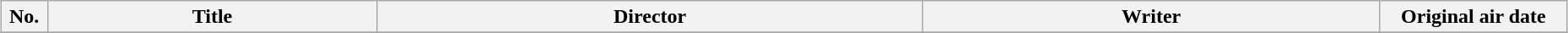<table class="wikitable plainrowheaders" style="width:98%; margin:auto; background:#FFF;">
<tr>
<th style="width:3%;">No.</th>
<th>Title</th>
<th>Director</th>
<th>Writer</th>
<th style="width:12%;">Original air date</th>
</tr>
<tr>
</tr>
</table>
